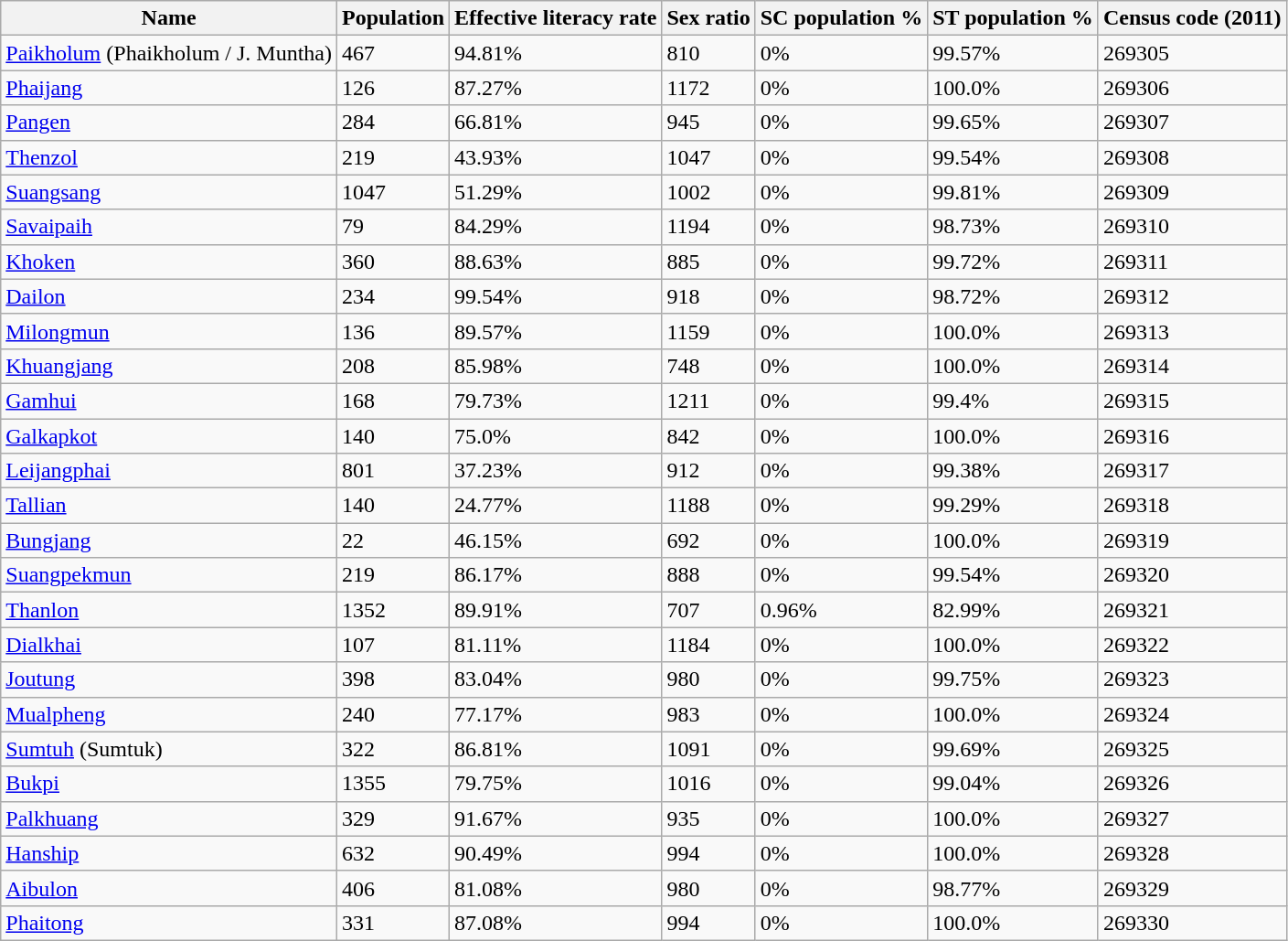<table class="wikitable sortable">
<tr>
<th>Name</th>
<th>Population</th>
<th>Effective literacy rate</th>
<th>Sex ratio</th>
<th>SC population %</th>
<th>ST population %</th>
<th>Census code (2011)</th>
</tr>
<tr>
<td><a href='#'>Paikholum</a> (Phaikholum / J. Muntha)</td>
<td>467</td>
<td>94.81%</td>
<td>810</td>
<td>0%</td>
<td>99.57%</td>
<td>269305</td>
</tr>
<tr>
<td><a href='#'>Phaijang</a></td>
<td>126</td>
<td>87.27%</td>
<td>1172</td>
<td>0%</td>
<td>100.0%</td>
<td>269306</td>
</tr>
<tr>
<td><a href='#'>Pangen</a></td>
<td>284</td>
<td>66.81%</td>
<td>945</td>
<td>0%</td>
<td>99.65%</td>
<td>269307</td>
</tr>
<tr>
<td><a href='#'>Thenzol</a></td>
<td>219</td>
<td>43.93%</td>
<td>1047</td>
<td>0%</td>
<td>99.54%</td>
<td>269308</td>
</tr>
<tr>
<td><a href='#'>Suangsang</a></td>
<td>1047</td>
<td>51.29%</td>
<td>1002</td>
<td>0%</td>
<td>99.81%</td>
<td>269309</td>
</tr>
<tr>
<td><a href='#'>Savaipaih</a></td>
<td>79</td>
<td>84.29%</td>
<td>1194</td>
<td>0%</td>
<td>98.73%</td>
<td>269310</td>
</tr>
<tr>
<td><a href='#'>Khoken</a></td>
<td>360</td>
<td>88.63%</td>
<td>885</td>
<td>0%</td>
<td>99.72%</td>
<td>269311</td>
</tr>
<tr>
<td><a href='#'>Dailon</a></td>
<td>234</td>
<td>99.54%</td>
<td>918</td>
<td>0%</td>
<td>98.72%</td>
<td>269312</td>
</tr>
<tr>
<td><a href='#'>Milongmun</a></td>
<td>136</td>
<td>89.57%</td>
<td>1159</td>
<td>0%</td>
<td>100.0%</td>
<td>269313</td>
</tr>
<tr>
<td><a href='#'>Khuangjang</a></td>
<td>208</td>
<td>85.98%</td>
<td>748</td>
<td>0%</td>
<td>100.0%</td>
<td>269314</td>
</tr>
<tr>
<td><a href='#'>Gamhui</a></td>
<td>168</td>
<td>79.73%</td>
<td>1211</td>
<td>0%</td>
<td>99.4%</td>
<td>269315</td>
</tr>
<tr>
<td><a href='#'>Galkapkot</a></td>
<td>140</td>
<td>75.0%</td>
<td>842</td>
<td>0%</td>
<td>100.0%</td>
<td>269316</td>
</tr>
<tr>
<td><a href='#'>Leijangphai</a></td>
<td>801</td>
<td>37.23%</td>
<td>912</td>
<td>0%</td>
<td>99.38%</td>
<td>269317</td>
</tr>
<tr>
<td><a href='#'>Tallian</a></td>
<td>140</td>
<td>24.77%</td>
<td>1188</td>
<td>0%</td>
<td>99.29%</td>
<td>269318</td>
</tr>
<tr>
<td><a href='#'>Bungjang</a></td>
<td>22</td>
<td>46.15%</td>
<td>692</td>
<td>0%</td>
<td>100.0%</td>
<td>269319</td>
</tr>
<tr>
<td><a href='#'>Suangpekmun</a></td>
<td>219</td>
<td>86.17%</td>
<td>888</td>
<td>0%</td>
<td>99.54%</td>
<td>269320</td>
</tr>
<tr>
<td><a href='#'>Thanlon</a></td>
<td>1352</td>
<td>89.91%</td>
<td>707</td>
<td>0.96%</td>
<td>82.99%</td>
<td>269321</td>
</tr>
<tr>
<td><a href='#'>Dialkhai</a></td>
<td>107</td>
<td>81.11%</td>
<td>1184</td>
<td>0%</td>
<td>100.0%</td>
<td>269322</td>
</tr>
<tr>
<td><a href='#'>Joutung</a></td>
<td>398</td>
<td>83.04%</td>
<td>980</td>
<td>0%</td>
<td>99.75%</td>
<td>269323</td>
</tr>
<tr>
<td><a href='#'>Mualpheng</a></td>
<td>240</td>
<td>77.17%</td>
<td>983</td>
<td>0%</td>
<td>100.0%</td>
<td>269324</td>
</tr>
<tr>
<td><a href='#'>Sumtuh</a> (Sumtuk)</td>
<td>322</td>
<td>86.81%</td>
<td>1091</td>
<td>0%</td>
<td>99.69%</td>
<td>269325</td>
</tr>
<tr>
<td><a href='#'>Bukpi</a></td>
<td>1355</td>
<td>79.75%</td>
<td>1016</td>
<td>0%</td>
<td>99.04%</td>
<td>269326</td>
</tr>
<tr>
<td><a href='#'>Palkhuang</a></td>
<td>329</td>
<td>91.67%</td>
<td>935</td>
<td>0%</td>
<td>100.0%</td>
<td>269327</td>
</tr>
<tr>
<td><a href='#'>Hanship</a></td>
<td>632</td>
<td>90.49%</td>
<td>994</td>
<td>0%</td>
<td>100.0%</td>
<td>269328</td>
</tr>
<tr>
<td><a href='#'>Aibulon</a></td>
<td>406</td>
<td>81.08%</td>
<td>980</td>
<td>0%</td>
<td>98.77%</td>
<td>269329</td>
</tr>
<tr>
<td><a href='#'>Phaitong</a></td>
<td>331</td>
<td>87.08%</td>
<td>994</td>
<td>0%</td>
<td>100.0%</td>
<td>269330</td>
</tr>
</table>
